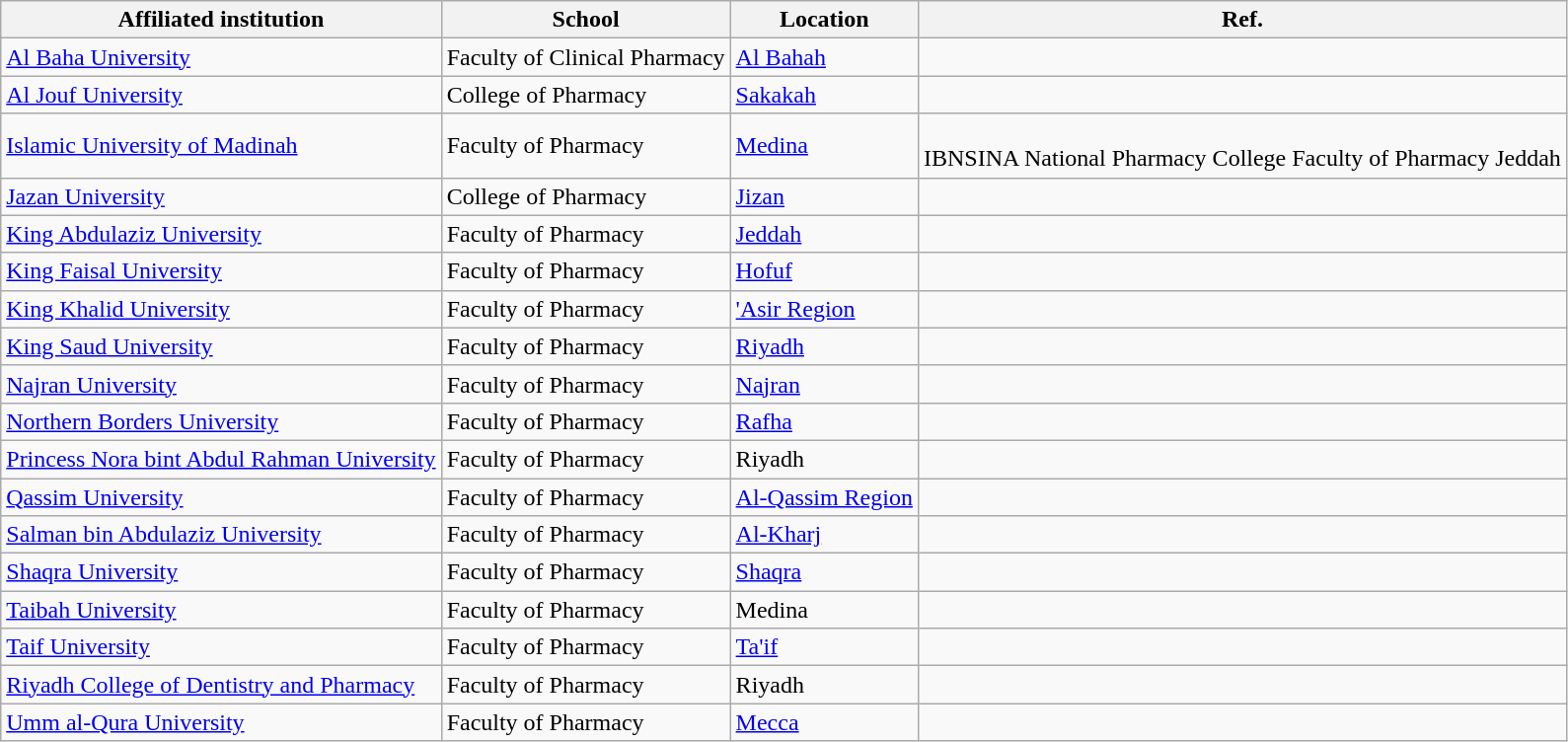<table class="wikitable sortable">
<tr>
<th>Affiliated institution</th>
<th>School</th>
<th>Location</th>
<th>Ref.</th>
</tr>
<tr>
<td><a href='#'>Al Baha University</a></td>
<td>Faculty of Clinical Pharmacy</td>
<td><a href='#'>Al Bahah</a></td>
<td></td>
</tr>
<tr>
<td><a href='#'>Al Jouf University</a></td>
<td>College of Pharmacy</td>
<td><a href='#'>Sakakah</a></td>
<td></td>
</tr>
<tr>
<td><a href='#'>Islamic University of Madinah</a></td>
<td>Faculty of Pharmacy</td>
<td><a href='#'>Medina</a></td>
<td><br>IBNSINA National Pharmacy College
Faculty of Pharmacy
Jeddah</td>
</tr>
<tr>
<td><a href='#'>Jazan University</a></td>
<td>College of Pharmacy</td>
<td><a href='#'>Jizan</a></td>
<td></td>
</tr>
<tr>
<td><a href='#'>King Abdulaziz University</a></td>
<td>Faculty of Pharmacy</td>
<td><a href='#'>Jeddah</a></td>
<td></td>
</tr>
<tr>
<td><a href='#'>King Faisal University</a></td>
<td>Faculty of Pharmacy</td>
<td><a href='#'>Hofuf</a></td>
<td></td>
</tr>
<tr>
<td><a href='#'>King Khalid University</a></td>
<td>Faculty of Pharmacy</td>
<td><a href='#'>'Asir Region</a></td>
<td></td>
</tr>
<tr>
<td><a href='#'>King Saud University</a></td>
<td>Faculty of Pharmacy</td>
<td><a href='#'>Riyadh</a></td>
<td></td>
</tr>
<tr>
<td><a href='#'>Najran University</a></td>
<td>Faculty of Pharmacy</td>
<td><a href='#'>Najran</a></td>
<td></td>
</tr>
<tr>
<td><a href='#'>Northern Borders University</a></td>
<td>Faculty of Pharmacy</td>
<td><a href='#'>Rafha</a></td>
<td></td>
</tr>
<tr>
<td><a href='#'>Princess Nora bint Abdul Rahman University</a></td>
<td>Faculty of Pharmacy</td>
<td>Riyadh</td>
<td></td>
</tr>
<tr>
<td><a href='#'>Qassim University</a></td>
<td>Faculty of Pharmacy</td>
<td><a href='#'>Al-Qassim Region</a></td>
<td></td>
</tr>
<tr>
<td><a href='#'>Salman bin Abdulaziz University</a></td>
<td>Faculty of Pharmacy</td>
<td><a href='#'>Al-Kharj</a></td>
<td></td>
</tr>
<tr>
<td><a href='#'>Shaqra University</a></td>
<td>Faculty of Pharmacy</td>
<td><a href='#'>Shaqra</a></td>
<td></td>
</tr>
<tr>
<td><a href='#'>Taibah University</a></td>
<td>Faculty of Pharmacy</td>
<td>Medina</td>
<td></td>
</tr>
<tr>
<td><a href='#'>Taif University</a></td>
<td>Faculty of Pharmacy</td>
<td><a href='#'>Ta'if</a></td>
<td></td>
</tr>
<tr>
<td><a href='#'>Riyadh College of Dentistry and Pharmacy</a></td>
<td>Faculty of Pharmacy</td>
<td>Riyadh</td>
<td></td>
</tr>
<tr>
<td><a href='#'>Umm al-Qura University</a></td>
<td>Faculty of Pharmacy</td>
<td><a href='#'>Mecca</a></td>
<td></td>
</tr>
</table>
